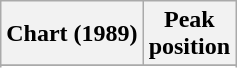<table class="wikitable sortable">
<tr>
<th align="left">Chart (1989)</th>
<th align="center">Peak<br>position</th>
</tr>
<tr>
</tr>
<tr>
</tr>
</table>
